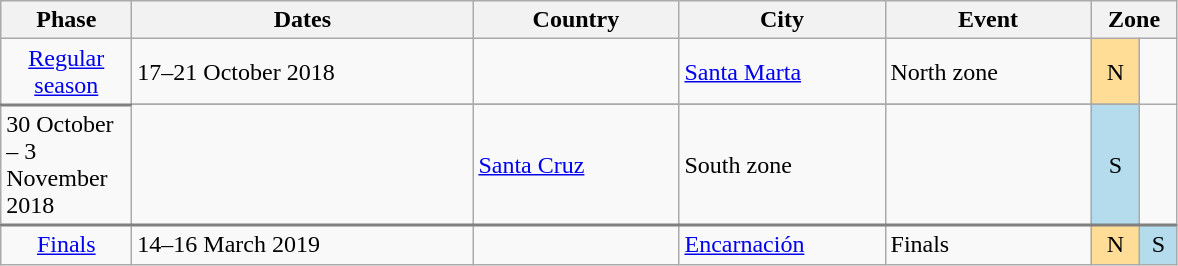<table class="wikitable">
<tr>
<th width=80>Phase</th>
<th width="220">Dates</th>
<th width="130">Country</th>
<th width="130">City</th>
<th width="130">Event</th>
<th colspan=2 width=50>Zone</th>
</tr>
<tr>
<td style="border-bottom: 2px solid grey" rowspan=2 align=center><a href='#'>Regular<br>season</a></td>
<td>17–21 October 2018</td>
<td></td>
<td><a href='#'>Santa Marta</a></td>
<td>North zone</td>
<td bgcolor=#ffdd96 align=center width=25>N</td>
<td></td>
</tr>
<tr>
</tr>
<tr style="border-bottom: 2px solid grey">
<td>30 October – 3 November 2018</td>
<td></td>
<td><a href='#'>Santa Cruz</a></td>
<td>South zone</td>
<td></td>
<td bgcolor=#b4dced align=center width=25>S</td>
</tr>
<tr>
<td align=center><a href='#'>Finals</a></td>
<td>14–16 March 2019</td>
<td></td>
<td><a href='#'>Encarnación</a></td>
<td>Finals</td>
<td bgcolor=#ffdd96 align=center>N</td>
<td bgcolor=#b4dced align=center>S</td>
</tr>
</table>
